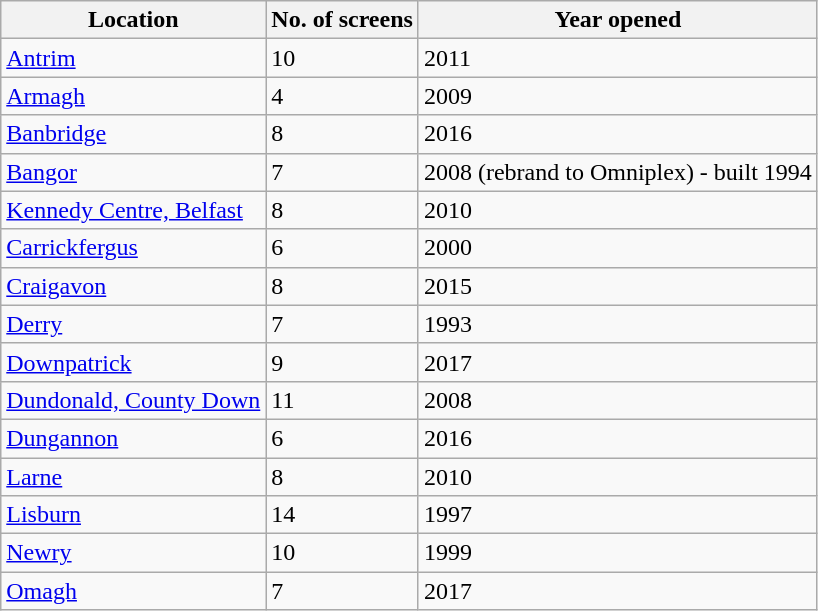<table class="wikitable">
<tr>
<th>Location</th>
<th>No. of screens</th>
<th>Year opened</th>
</tr>
<tr>
<td><a href='#'>Antrim</a></td>
<td>10</td>
<td>2011</td>
</tr>
<tr>
<td><a href='#'>Armagh</a></td>
<td>4</td>
<td>2009</td>
</tr>
<tr>
<td><a href='#'>Banbridge</a></td>
<td>8</td>
<td>2016</td>
</tr>
<tr>
<td><a href='#'>Bangor</a></td>
<td>7</td>
<td>2008 (rebrand to Omniplex) - built 1994</td>
</tr>
<tr>
<td><a href='#'>Kennedy Centre, Belfast</a></td>
<td>8</td>
<td>2010</td>
</tr>
<tr>
<td><a href='#'>Carrickfergus</a></td>
<td>6</td>
<td>2000</td>
</tr>
<tr>
<td><a href='#'>Craigavon</a></td>
<td>8</td>
<td>2015</td>
</tr>
<tr>
<td><a href='#'>Derry</a></td>
<td>7</td>
<td>1993</td>
</tr>
<tr>
<td><a href='#'>Downpatrick</a></td>
<td>9</td>
<td>2017</td>
</tr>
<tr>
<td><a href='#'>Dundonald, County Down</a></td>
<td>11</td>
<td>2008</td>
</tr>
<tr>
<td><a href='#'>Dungannon</a></td>
<td>6</td>
<td>2016</td>
</tr>
<tr>
<td><a href='#'>Larne</a></td>
<td>8</td>
<td>2010</td>
</tr>
<tr>
<td><a href='#'>Lisburn</a></td>
<td>14</td>
<td>1997</td>
</tr>
<tr>
<td><a href='#'>Newry</a></td>
<td>10</td>
<td>1999</td>
</tr>
<tr>
<td><a href='#'>Omagh</a></td>
<td>7</td>
<td>2017</td>
</tr>
</table>
